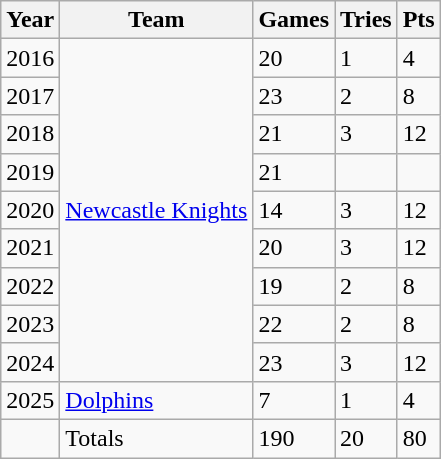<table class="wikitable">
<tr>
<th>Year</th>
<th>Team</th>
<th>Games</th>
<th>Tries</th>
<th>Pts</th>
</tr>
<tr>
<td>2016</td>
<td rowspan="9"> <a href='#'>Newcastle Knights</a></td>
<td>20</td>
<td>1</td>
<td>4</td>
</tr>
<tr>
<td>2017</td>
<td>23</td>
<td>2</td>
<td>8</td>
</tr>
<tr>
<td>2018</td>
<td>21</td>
<td>3</td>
<td>12</td>
</tr>
<tr>
<td>2019</td>
<td>21</td>
<td></td>
<td></td>
</tr>
<tr>
<td>2020</td>
<td>14</td>
<td>3</td>
<td>12</td>
</tr>
<tr>
<td>2021</td>
<td>20</td>
<td>3</td>
<td>12</td>
</tr>
<tr>
<td>2022</td>
<td>19</td>
<td>2</td>
<td>8</td>
</tr>
<tr>
<td>2023</td>
<td>22</td>
<td>2</td>
<td>8</td>
</tr>
<tr>
<td>2024</td>
<td>23</td>
<td>3</td>
<td>12</td>
</tr>
<tr>
<td>2025</td>
<td> <a href='#'>Dolphins</a></td>
<td>7</td>
<td>1</td>
<td>4</td>
</tr>
<tr>
<td></td>
<td>Totals</td>
<td>190</td>
<td>20</td>
<td>80</td>
</tr>
</table>
